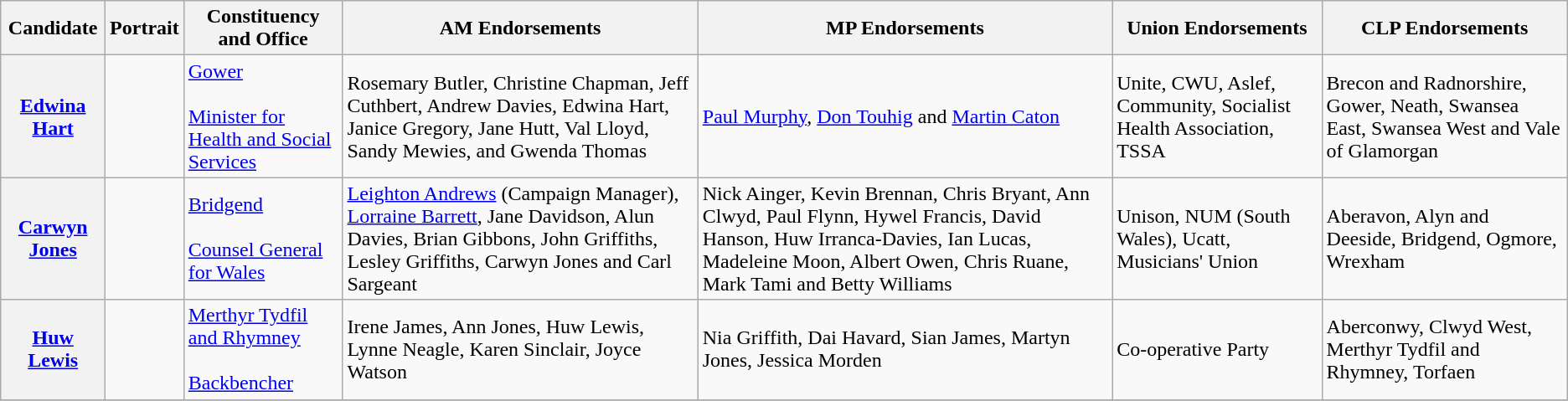<table class=wikitable>
<tr>
<th>Candidate</th>
<th>Portrait</th>
<th>Constituency and Office</th>
<th>AM Endorsements</th>
<th>MP Endorsements</th>
<th>Union Endorsements</th>
<th>CLP Endorsements</th>
</tr>
<tr>
<th><a href='#'>Edwina Hart</a></th>
<td></td>
<td><a href='#'>Gower</a><br><br><a href='#'>Minister for Health and Social Services</a></td>
<td>Rosemary Butler, Christine Chapman, Jeff Cuthbert, Andrew Davies, Edwina Hart, Janice Gregory, Jane Hutt, Val Lloyd, Sandy Mewies, and Gwenda Thomas</td>
<td><a href='#'>Paul Murphy</a>, <a href='#'>Don Touhig</a> and <a href='#'>Martin Caton</a></td>
<td>Unite, CWU, Aslef, Community, Socialist Health Association, TSSA</td>
<td>Brecon and Radnorshire, Gower, Neath, Swansea East, Swansea West and Vale of Glamorgan</td>
</tr>
<tr>
<th><a href='#'>Carwyn Jones</a></th>
<td></td>
<td><a href='#'>Bridgend</a><br><br><a href='#'>Counsel General for Wales</a></td>
<td><a href='#'>Leighton Andrews</a> (Campaign Manager), <a href='#'>Lorraine Barrett</a>, Jane Davidson, Alun Davies, Brian Gibbons, John Griffiths, Lesley Griffiths, Carwyn Jones and Carl Sargeant</td>
<td>Nick Ainger, Kevin Brennan, Chris Bryant, Ann Clwyd, Paul Flynn, Hywel Francis, David Hanson, Huw Irranca-Davies, Ian Lucas, Madeleine Moon, Albert Owen, Chris Ruane, Mark Tami and Betty Williams</td>
<td>Unison, NUM (South Wales), Ucatt, Musicians' Union</td>
<td>Aberavon, Alyn and Deeside, Bridgend, Ogmore, Wrexham</td>
</tr>
<tr>
<th><a href='#'>Huw Lewis</a></th>
<td></td>
<td><a href='#'>Merthyr Tydfil and Rhymney</a> <br><br><a href='#'>Backbencher</a></td>
<td>Irene James, Ann Jones, Huw Lewis, Lynne Neagle, Karen Sinclair, Joyce Watson</td>
<td>Nia Griffith, Dai Havard, Sian James, Martyn Jones, Jessica Morden</td>
<td>Co-operative Party</td>
<td>Aberconwy, Clwyd West, Merthyr Tydfil and Rhymney, Torfaen</td>
</tr>
<tr>
</tr>
</table>
